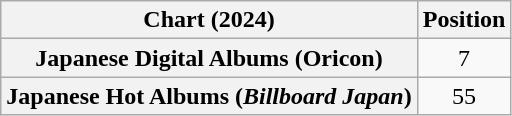<table class="wikitable sortable plainrowheaders" style="text-align:center">
<tr>
<th scope="col">Chart (2024)</th>
<th scope="col">Position</th>
</tr>
<tr>
<th scope="row">Japanese Digital Albums (Oricon)</th>
<td>7</td>
</tr>
<tr>
<th scope="row">Japanese Hot Albums (<em>Billboard Japan</em>)</th>
<td>55</td>
</tr>
</table>
